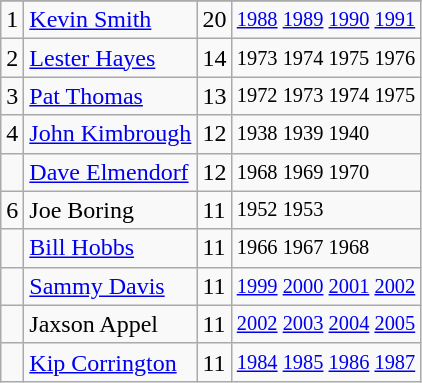<table class="wikitable">
<tr>
</tr>
<tr>
<td>1</td>
<td><a href='#'>Kevin Smith</a></td>
<td>20</td>
<td style="font-size:85%;"><a href='#'>1988</a> <a href='#'>1989</a> <a href='#'>1990</a> <a href='#'>1991</a></td>
</tr>
<tr>
<td>2</td>
<td><a href='#'>Lester Hayes</a></td>
<td>14</td>
<td style="font-size:85%;">1973 1974 1975 1976</td>
</tr>
<tr>
<td>3</td>
<td><a href='#'>Pat Thomas</a></td>
<td>13</td>
<td style="font-size:85%;">1972 1973 1974 1975</td>
</tr>
<tr>
<td>4</td>
<td><a href='#'>John Kimbrough</a></td>
<td>12</td>
<td style="font-size:85%;">1938 1939 1940</td>
</tr>
<tr>
<td></td>
<td><a href='#'>Dave Elmendorf</a></td>
<td>12</td>
<td style="font-size:85%;">1968 1969 1970</td>
</tr>
<tr>
<td>6</td>
<td>Joe Boring</td>
<td>11</td>
<td style="font-size:85%;">1952 1953</td>
</tr>
<tr>
<td></td>
<td><a href='#'>Bill Hobbs</a></td>
<td>11</td>
<td style="font-size:85%;">1966 1967 1968</td>
</tr>
<tr>
<td></td>
<td><a href='#'>Sammy Davis</a></td>
<td>11</td>
<td style="font-size:85%;"><a href='#'>1999</a> <a href='#'>2000</a> <a href='#'>2001</a> <a href='#'>2002</a></td>
</tr>
<tr>
<td></td>
<td>Jaxson Appel</td>
<td>11</td>
<td style="font-size:85%;"><a href='#'>2002</a> <a href='#'>2003</a> <a href='#'>2004</a> <a href='#'>2005</a></td>
</tr>
<tr>
<td></td>
<td><a href='#'>Kip Corrington</a></td>
<td>11</td>
<td style="font-size:85%;"><a href='#'>1984</a> <a href='#'>1985</a> <a href='#'>1986</a> <a href='#'>1987</a></td>
</tr>
</table>
